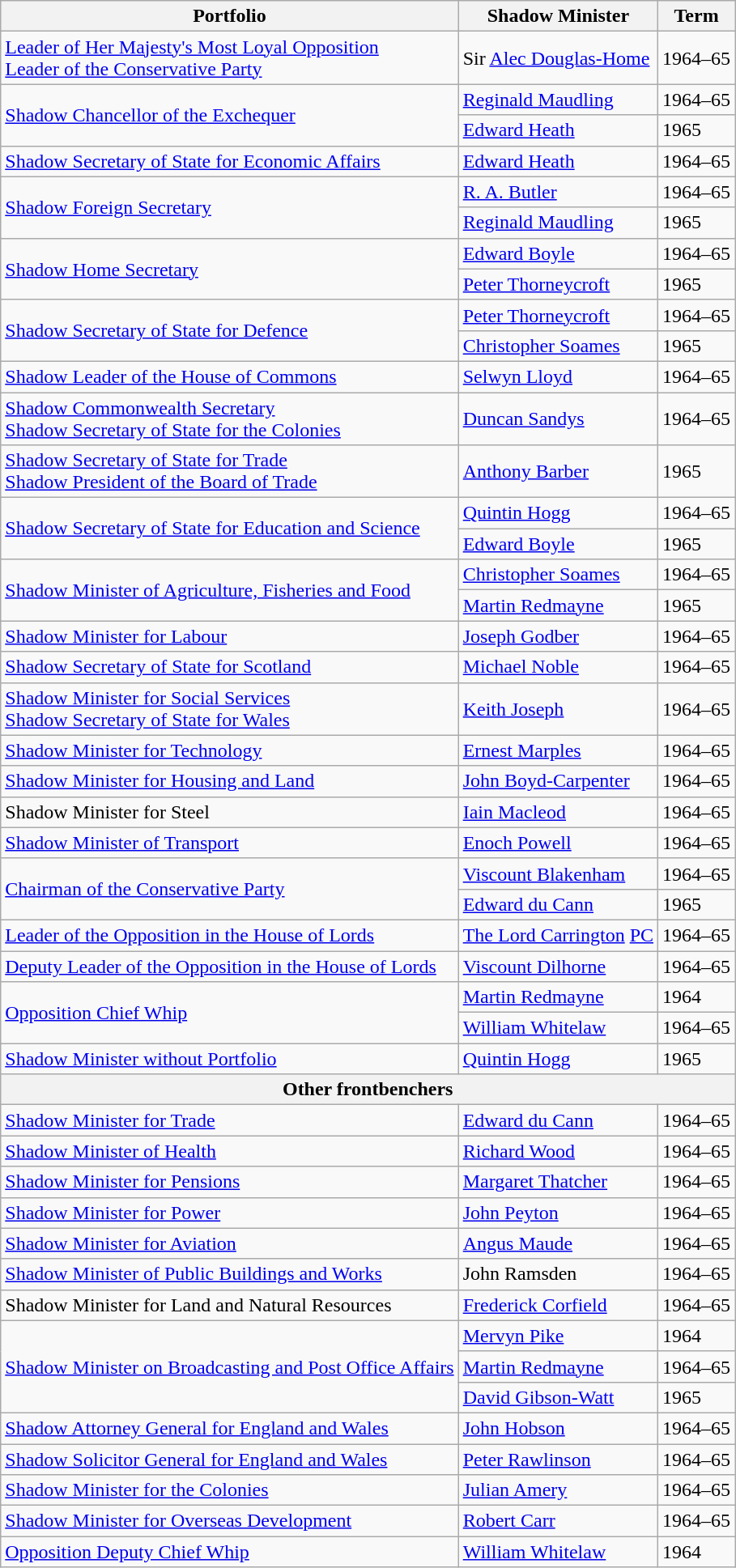<table class=wikitable>
<tr>
<th>Portfolio</th>
<th>Shadow Minister</th>
<th>Term</th>
</tr>
<tr>
<td><a href='#'>Leader of Her Majesty's Most Loyal Opposition</a><br><a href='#'>Leader of the Conservative Party</a></td>
<td>Sir <a href='#'>Alec Douglas-Home</a></td>
<td>1964–65</td>
</tr>
<tr>
<td rowspan=2><a href='#'>Shadow Chancellor of the Exchequer</a></td>
<td><a href='#'>Reginald Maudling</a></td>
<td>1964–65</td>
</tr>
<tr>
<td><a href='#'>Edward Heath</a></td>
<td>1965</td>
</tr>
<tr>
<td><a href='#'>Shadow Secretary of State for Economic Affairs</a></td>
<td><a href='#'>Edward Heath</a></td>
<td>1964–65</td>
</tr>
<tr>
<td rowspan=2><a href='#'>Shadow Foreign Secretary</a></td>
<td><a href='#'>R. A. Butler</a></td>
<td>1964–65</td>
</tr>
<tr>
<td><a href='#'>Reginald Maudling</a></td>
<td>1965</td>
</tr>
<tr>
<td rowspan=2><a href='#'>Shadow Home Secretary</a></td>
<td><a href='#'>Edward Boyle</a></td>
<td>1964–65</td>
</tr>
<tr>
<td><a href='#'>Peter Thorneycroft</a></td>
<td>1965</td>
</tr>
<tr>
<td rowspan=2><a href='#'>Shadow Secretary of State for Defence</a></td>
<td><a href='#'>Peter Thorneycroft</a></td>
<td>1964–65</td>
</tr>
<tr>
<td><a href='#'>Christopher Soames</a></td>
<td>1965</td>
</tr>
<tr>
<td><a href='#'>Shadow Leader of the House of Commons</a></td>
<td><a href='#'>Selwyn Lloyd</a></td>
<td>1964–65</td>
</tr>
<tr>
<td><a href='#'>Shadow Commonwealth Secretary</a><br><a href='#'>Shadow Secretary of State for the Colonies</a></td>
<td><a href='#'>Duncan Sandys</a></td>
<td>1964–65</td>
</tr>
<tr>
<td><a href='#'>Shadow Secretary of State for Trade</a><br><a href='#'>Shadow President of the Board of Trade</a></td>
<td><a href='#'>Anthony Barber</a></td>
<td>1965</td>
</tr>
<tr>
<td rowspan=2><a href='#'>Shadow Secretary of State for Education and Science</a></td>
<td><a href='#'>Quintin Hogg</a></td>
<td>1964–65</td>
</tr>
<tr>
<td><a href='#'>Edward Boyle</a></td>
<td>1965</td>
</tr>
<tr>
<td rowspan=2><a href='#'>Shadow Minister of Agriculture, Fisheries and Food</a></td>
<td><a href='#'>Christopher Soames</a></td>
<td>1964–65</td>
</tr>
<tr>
<td><a href='#'>Martin Redmayne</a></td>
<td>1965</td>
</tr>
<tr>
<td><a href='#'>Shadow Minister for Labour</a></td>
<td><a href='#'>Joseph Godber</a></td>
<td>1964–65</td>
</tr>
<tr>
<td><a href='#'>Shadow Secretary of State for Scotland</a></td>
<td><a href='#'>Michael Noble</a></td>
<td>1964–65</td>
</tr>
<tr>
<td><a href='#'>Shadow Minister for Social Services</a><br><a href='#'>Shadow Secretary of State for Wales</a></td>
<td><a href='#'>Keith Joseph</a></td>
<td>1964–65</td>
</tr>
<tr>
<td><a href='#'>Shadow Minister for Technology</a></td>
<td><a href='#'>Ernest Marples</a></td>
<td>1964–65</td>
</tr>
<tr>
<td><a href='#'>Shadow Minister for Housing and Land</a></td>
<td><a href='#'>John Boyd-Carpenter</a></td>
<td>1964–65</td>
</tr>
<tr>
<td>Shadow Minister for Steel</td>
<td><a href='#'>Iain Macleod</a></td>
<td>1964–65</td>
</tr>
<tr>
<td><a href='#'>Shadow Minister of Transport</a></td>
<td><a href='#'>Enoch Powell</a></td>
<td>1964–65</td>
</tr>
<tr>
<td rowspan=2><a href='#'>Chairman of the Conservative Party</a></td>
<td><a href='#'>Viscount Blakenham</a></td>
<td>1964–65</td>
</tr>
<tr>
<td><a href='#'>Edward du Cann</a></td>
<td>1965</td>
</tr>
<tr>
<td><a href='#'>Leader of the Opposition in the House of Lords</a></td>
<td><a href='#'>The Lord Carrington</a> <a href='#'>PC</a></td>
<td>1964–65</td>
</tr>
<tr>
<td><a href='#'>Deputy Leader of the Opposition in the House of Lords</a></td>
<td><a href='#'>Viscount Dilhorne</a></td>
<td>1964–65</td>
</tr>
<tr>
<td rowspan=2><a href='#'>Opposition Chief Whip</a></td>
<td><a href='#'>Martin Redmayne</a></td>
<td>1964</td>
</tr>
<tr>
<td><a href='#'>William Whitelaw</a></td>
<td>1964–65</td>
</tr>
<tr>
<td><a href='#'>Shadow Minister without Portfolio</a></td>
<td><a href='#'>Quintin Hogg</a></td>
<td>1965</td>
</tr>
<tr>
<th colspan="3">Other frontbenchers</th>
</tr>
<tr>
<td><a href='#'>Shadow Minister for Trade</a></td>
<td><a href='#'>Edward du Cann</a></td>
<td>1964–65</td>
</tr>
<tr>
<td><a href='#'>Shadow Minister of Health</a></td>
<td><a href='#'>Richard Wood</a></td>
<td>1964–65</td>
</tr>
<tr>
<td><a href='#'>Shadow Minister for Pensions</a></td>
<td><a href='#'>Margaret Thatcher</a></td>
<td>1964–65</td>
</tr>
<tr>
<td><a href='#'>Shadow Minister for Power</a></td>
<td><a href='#'>John Peyton</a></td>
<td>1964–65</td>
</tr>
<tr>
<td><a href='#'>Shadow Minister for Aviation</a></td>
<td><a href='#'>Angus Maude</a></td>
<td>1964–65</td>
</tr>
<tr>
<td><a href='#'>Shadow Minister of Public Buildings and Works</a></td>
<td>John Ramsden</td>
<td>1964–65</td>
</tr>
<tr>
<td>Shadow Minister for Land and Natural Resources</td>
<td><a href='#'>Frederick Corfield</a></td>
<td>1964–65</td>
</tr>
<tr>
<td rowspan=3><a href='#'>Shadow Minister on Broadcasting and Post Office Affairs</a></td>
<td><a href='#'>Mervyn Pike</a></td>
<td>1964</td>
</tr>
<tr>
<td><a href='#'>Martin Redmayne</a></td>
<td>1964–65</td>
</tr>
<tr>
<td><a href='#'>David Gibson-Watt</a></td>
<td>1965</td>
</tr>
<tr>
<td><a href='#'>Shadow Attorney General for England and Wales</a></td>
<td><a href='#'>John Hobson</a></td>
<td>1964–65</td>
</tr>
<tr>
<td><a href='#'>Shadow Solicitor General for England and Wales</a></td>
<td><a href='#'>Peter Rawlinson</a></td>
<td>1964–65</td>
</tr>
<tr>
<td><a href='#'>Shadow Minister for the Colonies</a></td>
<td><a href='#'>Julian Amery</a></td>
<td>1964–65</td>
</tr>
<tr>
<td><a href='#'>Shadow Minister for Overseas Development</a></td>
<td><a href='#'>Robert Carr</a></td>
<td>1964–65</td>
</tr>
<tr>
<td><a href='#'>Opposition Deputy Chief Whip</a></td>
<td><a href='#'>William Whitelaw</a></td>
<td>1964</td>
</tr>
</table>
